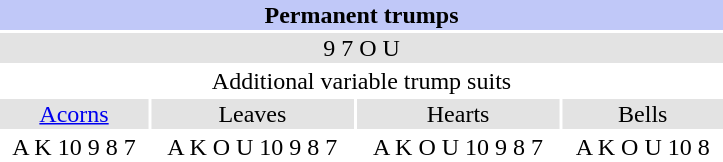<table style="wikitable" style="float: middle; background: #c0c0c0; margin-left: 1em; border-spacing: 1px;">
<tr align="center">
<td style="background: #c0c8f8;" colspan="4" width="480"><strong>Permanent trumps</strong></td>
</tr>
<tr align="center">
<td colspan="4" style="background: #e3e3e3;">9  7 O U</td>
</tr>
<tr align="center">
<td colspan="4">Additional variable trump suits</td>
</tr>
<tr align="center">
<td style="background: #e3e3e3;"><a href='#'>Acorns</a></td>
<td style="background: #e3e3e3;">Leaves</td>
<td style="background: #e3e3e3;">Hearts</td>
<td style="background: #e3e3e3;">Bells</td>
</tr>
<tr align="center">
<td style="background: #ffffff;">A K 10 9 8 7</td>
<td style="background: #ffffff;">A K O U 10 9 8 7</td>
<td style="background: #ffffff;">A K O U 10 9 8 7</td>
<td style="background: #ffffff;">A K O U 10 8</td>
</tr>
</table>
